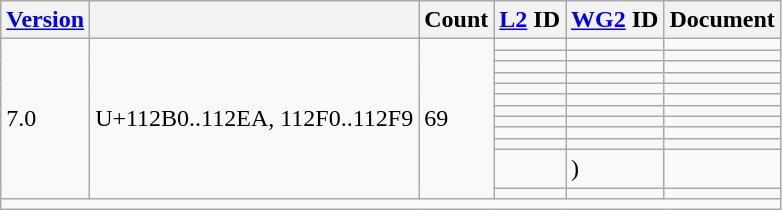<table class="wikitable collapsible sticky-header">
<tr>
<th><a href='#'>Version</a></th>
<th></th>
<th>Count</th>
<th><a href='#'>L2</a> ID</th>
<th><a href='#'>WG2</a> ID</th>
<th>Document</th>
</tr>
<tr>
<td rowspan="12">7.0</td>
<td rowspan="12">U+112B0..112EA, 112F0..112F9</td>
<td rowspan="12">69</td>
<td></td>
<td></td>
<td></td>
</tr>
<tr>
<td></td>
<td></td>
<td></td>
</tr>
<tr>
<td></td>
<td></td>
<td></td>
</tr>
<tr>
<td></td>
<td></td>
<td></td>
</tr>
<tr>
<td></td>
<td></td>
<td></td>
</tr>
<tr>
<td></td>
<td></td>
<td></td>
</tr>
<tr>
<td></td>
<td></td>
<td></td>
</tr>
<tr>
<td></td>
<td></td>
<td></td>
</tr>
<tr>
<td></td>
<td></td>
<td></td>
</tr>
<tr>
<td></td>
<td></td>
<td></td>
</tr>
<tr>
<td></td>
<td> )</td>
<td></td>
</tr>
<tr>
<td></td>
<td></td>
<td></td>
</tr>
<tr class="sortbottom">
<td colspan="6"></td>
</tr>
</table>
